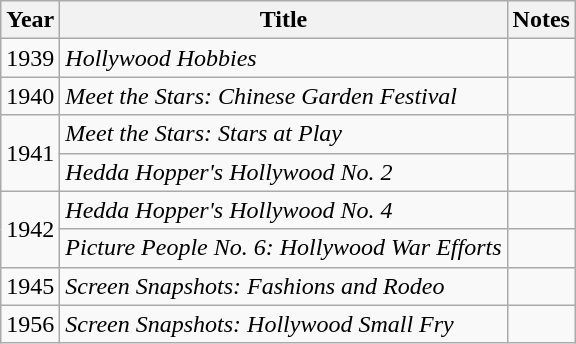<table class="wikitable sortable">
<tr>
<th>Year</th>
<th>Title</th>
<th>Notes</th>
</tr>
<tr>
<td>1939</td>
<td><em>Hollywood Hobbies</em></td>
<td></td>
</tr>
<tr>
<td>1940</td>
<td><em>Meet the Stars: Chinese Garden Festival</em></td>
<td></td>
</tr>
<tr>
<td rowspan=2>1941</td>
<td><em>Meet the Stars: Stars at Play</em></td>
<td></td>
</tr>
<tr>
<td><em>Hedda Hopper's Hollywood No. 2</em></td>
<td></td>
</tr>
<tr>
<td rowspan=2>1942</td>
<td><em>Hedda Hopper's Hollywood No. 4</em></td>
<td></td>
</tr>
<tr>
<td><em>Picture People No. 6: Hollywood War Efforts</em></td>
<td></td>
</tr>
<tr>
<td>1945</td>
<td><em>Screen Snapshots: Fashions and Rodeo</em></td>
<td></td>
</tr>
<tr>
<td>1956</td>
<td><em>Screen Snapshots: Hollywood Small Fry</em></td>
<td></td>
</tr>
</table>
